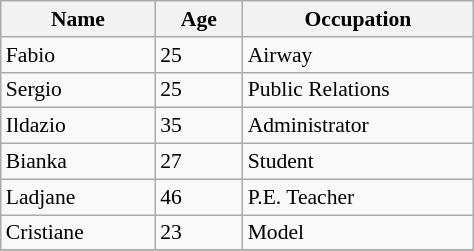<table class="wikitable" style="font-size:90%; width:25%; text-align: left;">
<tr>
<th width="08%">Name</th>
<th width="05%">Age</th>
<th width="12%">Occupation</th>
</tr>
<tr>
<td>Fabio</td>
<td>25</td>
<td>Airway</td>
</tr>
<tr>
<td>Sergio</td>
<td>25</td>
<td>Public Relations</td>
</tr>
<tr>
<td>Ildazio</td>
<td>35</td>
<td>Administrator</td>
</tr>
<tr>
<td>Bianka</td>
<td>27</td>
<td>Student</td>
</tr>
<tr>
<td>Ladjane</td>
<td>46</td>
<td>P.E. Teacher</td>
</tr>
<tr>
<td>Cristiane</td>
<td>23</td>
<td>Model</td>
</tr>
<tr>
</tr>
</table>
